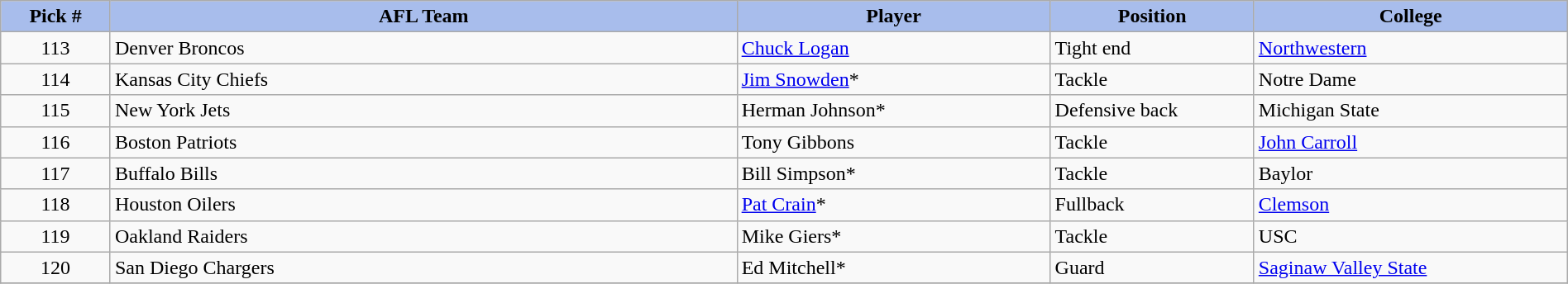<table class="wikitable sortable sortable" style="width: 100%">
<tr>
<th style="background:#A8BDEC;" width=7%>Pick #</th>
<th width=40% style="background:#A8BDEC;">AFL Team</th>
<th width=20% style="background:#A8BDEC;">Player</th>
<th width=13% style="background:#A8BDEC;">Position</th>
<th style="background:#A8BDEC;">College</th>
</tr>
<tr>
<td align=center>113</td>
<td>Denver Broncos</td>
<td><a href='#'>Chuck Logan</a></td>
<td>Tight end</td>
<td><a href='#'>Northwestern</a></td>
</tr>
<tr>
<td align=center>114</td>
<td>Kansas City Chiefs</td>
<td><a href='#'>Jim Snowden</a>*</td>
<td>Tackle</td>
<td>Notre Dame</td>
</tr>
<tr>
<td align=center>115</td>
<td>New York Jets</td>
<td>Herman Johnson*</td>
<td>Defensive back</td>
<td>Michigan State</td>
</tr>
<tr>
<td align=center>116</td>
<td>Boston Patriots</td>
<td>Tony Gibbons</td>
<td>Tackle</td>
<td><a href='#'>John Carroll</a></td>
</tr>
<tr>
<td align=center>117</td>
<td>Buffalo Bills</td>
<td>Bill Simpson*</td>
<td>Tackle</td>
<td>Baylor</td>
</tr>
<tr>
<td align=center>118</td>
<td>Houston Oilers</td>
<td><a href='#'>Pat Crain</a>*</td>
<td>Fullback</td>
<td><a href='#'>Clemson</a></td>
</tr>
<tr>
<td align=center>119</td>
<td>Oakland Raiders</td>
<td>Mike Giers*</td>
<td>Tackle</td>
<td>USC</td>
</tr>
<tr>
<td align=center>120</td>
<td>San Diego Chargers</td>
<td>Ed Mitchell*</td>
<td>Guard</td>
<td><a href='#'>Saginaw Valley State</a></td>
</tr>
<tr>
</tr>
</table>
